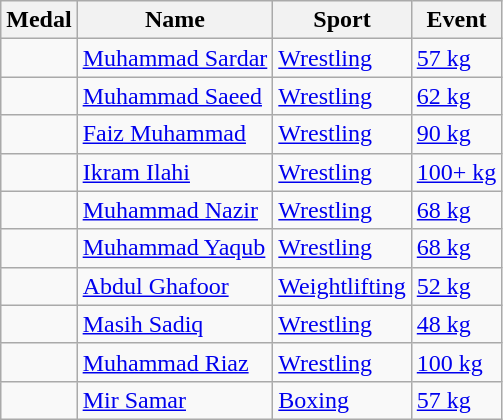<table class="wikitable sortable">
<tr>
<th>Medal</th>
<th>Name</th>
<th>Sport</th>
<th>Event</th>
</tr>
<tr>
<td></td>
<td><a href='#'>Muhammad Sardar</a></td>
<td><a href='#'>Wrestling</a></td>
<td><a href='#'>57 kg</a></td>
</tr>
<tr>
<td></td>
<td><a href='#'>Muhammad Saeed</a></td>
<td><a href='#'>Wrestling</a></td>
<td><a href='#'>62 kg</a></td>
</tr>
<tr>
<td></td>
<td><a href='#'>Faiz Muhammad</a></td>
<td><a href='#'>Wrestling</a></td>
<td><a href='#'>90 kg</a></td>
</tr>
<tr>
<td></td>
<td><a href='#'>Ikram Ilahi</a></td>
<td><a href='#'>Wrestling</a></td>
<td><a href='#'>100+ kg</a></td>
</tr>
<tr>
<td></td>
<td><a href='#'>Muhammad Nazir</a></td>
<td><a href='#'>Wrestling</a></td>
<td><a href='#'>68 kg</a></td>
</tr>
<tr>
<td></td>
<td><a href='#'>Muhammad Yaqub</a></td>
<td><a href='#'>Wrestling</a></td>
<td><a href='#'>68 kg</a></td>
</tr>
<tr>
<td></td>
<td><a href='#'>Abdul Ghafoor</a></td>
<td><a href='#'>Weightlifting</a></td>
<td><a href='#'>52 kg</a></td>
</tr>
<tr>
<td></td>
<td><a href='#'>Masih Sadiq</a></td>
<td><a href='#'>Wrestling</a></td>
<td><a href='#'>48 kg</a></td>
</tr>
<tr>
<td></td>
<td><a href='#'>Muhammad Riaz</a></td>
<td><a href='#'>Wrestling</a></td>
<td><a href='#'>100 kg</a></td>
</tr>
<tr>
<td></td>
<td><a href='#'>Mir Samar</a></td>
<td><a href='#'>Boxing</a></td>
<td><a href='#'>57 kg</a></td>
</tr>
</table>
